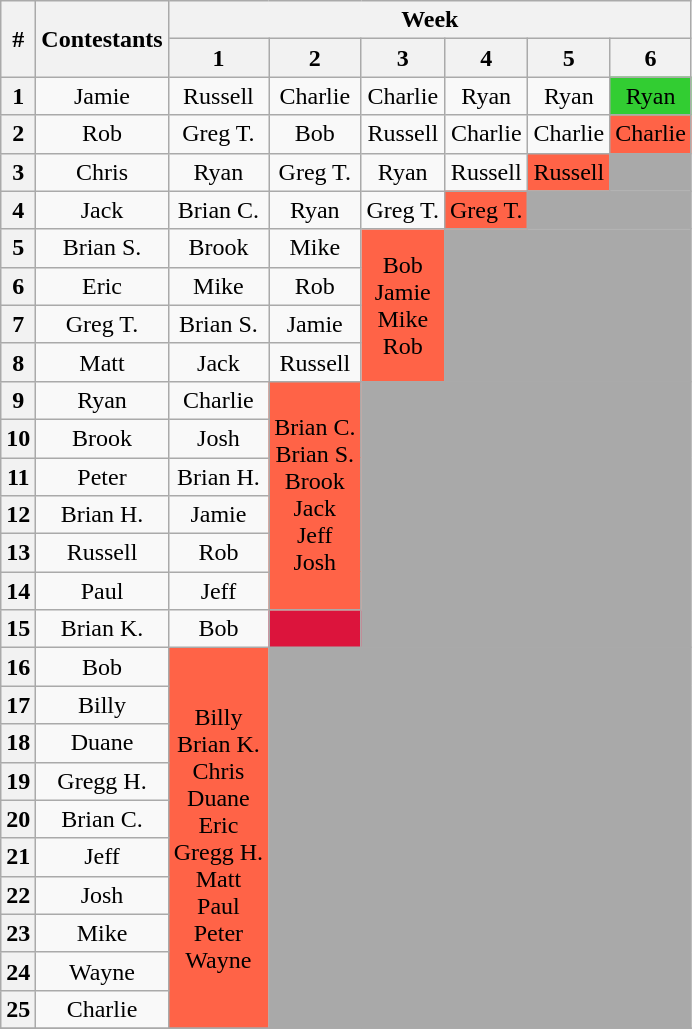<table class="wikitable" style="text-align:center">
<tr>
<th rowspan=2>#</th>
<th rowspan="2">Contestants</th>
<th colspan="6">Week</th>
</tr>
<tr>
<th>1</th>
<th>2</th>
<th>3</th>
<th>4</th>
<th>5</th>
<th>6</th>
</tr>
<tr>
<th>1</th>
<td>Jamie</td>
<td>Russell</td>
<td>Charlie</td>
<td>Charlie</td>
<td>Ryan</td>
<td>Ryan</td>
<td bgcolor="limegreen">Ryan</td>
</tr>
<tr>
<th>2</th>
<td>Rob</td>
<td>Greg T.</td>
<td>Bob</td>
<td>Russell</td>
<td>Charlie</td>
<td>Charlie</td>
<td bgcolor="tomato">Charlie</td>
</tr>
<tr>
<th>3</th>
<td>Chris</td>
<td>Ryan</td>
<td>Greg T.</td>
<td>Ryan</td>
<td>Russell</td>
<td bgcolor="tomato">Russell</td>
<td bgcolor="darkgray"></td>
</tr>
<tr>
<th>4</th>
<td>Jack</td>
<td>Brian C.</td>
<td>Ryan</td>
<td>Greg T.</td>
<td bgcolor="tomato">Greg T.</td>
<td colspan="2" bgcolor="darkgray"></td>
</tr>
<tr>
<th>5</th>
<td>Brian S.</td>
<td>Brook</td>
<td>Mike</td>
<td bgcolor="tomato" rowspan=4>Bob<br>Jamie<br>Mike<br>Rob</td>
<td style="background:#A9A9A9;" colspan="3" rowspan=4"></td>
</tr>
<tr>
<th>6</th>
<td>Eric</td>
<td>Mike</td>
<td>Rob</td>
</tr>
<tr>
<th>7</th>
<td>Greg T.</td>
<td>Brian S.</td>
<td>Jamie</td>
</tr>
<tr>
<th>8</th>
<td>Matt</td>
<td>Jack</td>
<td>Russell</td>
</tr>
<tr>
<th>9</th>
<td>Ryan</td>
<td>Charlie</td>
<td bgcolor="tomato" rowspan=6>Brian C.<br>Brian S.<br>Brook<br>Jack<br>Jeff<br>Josh</td>
<td style="background:#A9A9A9;" colspan="4" rowspan=7"></td>
</tr>
<tr>
<th>10</th>
<td>Brook</td>
<td>Josh</td>
</tr>
<tr>
<th>11</th>
<td>Peter</td>
<td>Brian H.</td>
</tr>
<tr>
<th>12</th>
<td>Brian H.</td>
<td>Jamie</td>
</tr>
<tr>
<th>13</th>
<td>Russell</td>
<td>Rob</td>
</tr>
<tr>
<th>14</th>
<td>Paul</td>
<td>Jeff</td>
</tr>
<tr>
<th>15</th>
<td>Brian K.</td>
<td>Bob</td>
<td bgcolor="crimson"></td>
</tr>
<tr>
<th>16</th>
<td>Bob</td>
<td bgcolor="tomato" rowspan=10>Billy<br>Brian K.<br>Chris<br>Duane<br>Eric<br>Gregg H.<br>Matt<br>Paul<br>Peter<br>Wayne</td>
<td style="background:#A9A9A9;" colspan="5" rowspan=10"></td>
</tr>
<tr>
<th>17</th>
<td>Billy</td>
</tr>
<tr>
<th>18</th>
<td>Duane</td>
</tr>
<tr>
<th>19</th>
<td>Gregg H.</td>
</tr>
<tr>
<th>20</th>
<td>Brian C.</td>
</tr>
<tr>
<th>21</th>
<td>Jeff</td>
</tr>
<tr>
<th>22</th>
<td>Josh</td>
</tr>
<tr>
<th>23</th>
<td>Mike</td>
</tr>
<tr>
<th>24</th>
<td>Wayne</td>
</tr>
<tr>
<th>25</th>
<td>Charlie</td>
</tr>
<tr>
</tr>
</table>
